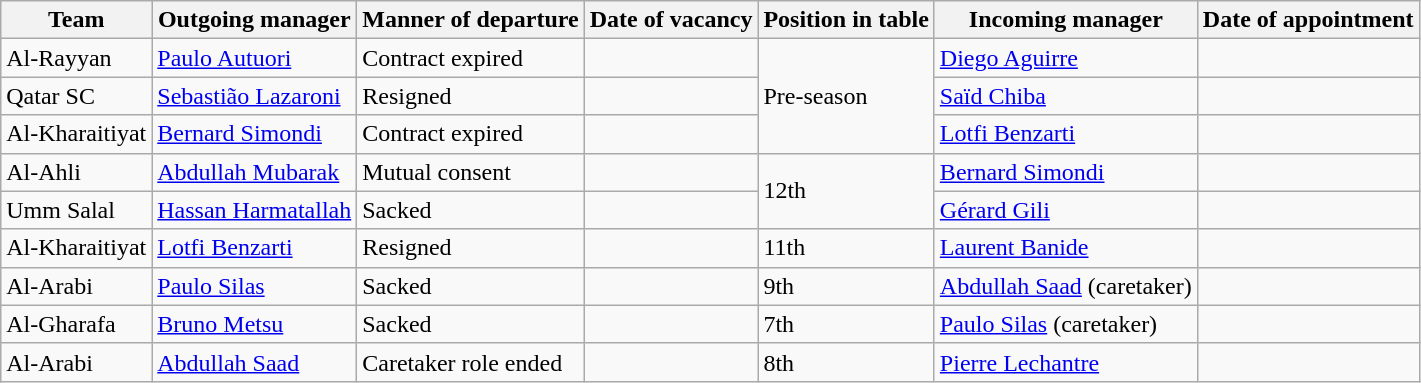<table class="wikitable">
<tr>
<th>Team</th>
<th>Outgoing manager</th>
<th>Manner of departure</th>
<th>Date of vacancy</th>
<th>Position in table</th>
<th>Incoming manager</th>
<th>Date of appointment</th>
</tr>
<tr>
<td>Al-Rayyan</td>
<td> <a href='#'>Paulo Autuori</a></td>
<td>Contract expired</td>
<td></td>
<td rowspan=3>Pre-season</td>
<td> <a href='#'>Diego Aguirre</a></td>
<td></td>
</tr>
<tr>
<td>Qatar SC</td>
<td> <a href='#'>Sebastião Lazaroni</a></td>
<td>Resigned</td>
<td></td>
<td> <a href='#'>Saïd Chiba</a></td>
<td></td>
</tr>
<tr>
<td>Al-Kharaitiyat</td>
<td> <a href='#'>Bernard Simondi</a></td>
<td>Contract expired</td>
<td></td>
<td> <a href='#'>Lotfi Benzarti</a></td>
<td></td>
</tr>
<tr>
<td>Al-Ahli</td>
<td> <a href='#'>Abdullah Mubarak</a></td>
<td>Mutual consent</td>
<td></td>
<td rowspan=2>12th</td>
<td> <a href='#'>Bernard Simondi</a></td>
<td></td>
</tr>
<tr>
<td>Umm Salal</td>
<td> <a href='#'>Hassan Harmatallah</a></td>
<td>Sacked</td>
<td></td>
<td> <a href='#'>Gérard Gili</a></td>
<td></td>
</tr>
<tr>
<td>Al-Kharaitiyat</td>
<td> <a href='#'>Lotfi Benzarti</a></td>
<td>Resigned</td>
<td></td>
<td rowspan=1>11th</td>
<td> <a href='#'>Laurent Banide</a></td>
<td></td>
</tr>
<tr>
<td>Al-Arabi</td>
<td> <a href='#'>Paulo Silas</a></td>
<td>Sacked</td>
<td></td>
<td rowspan=1>9th</td>
<td> <a href='#'>Abdullah Saad</a> (caretaker)</td>
<td></td>
</tr>
<tr>
<td>Al-Gharafa</td>
<td> <a href='#'>Bruno Metsu</a></td>
<td>Sacked </td>
<td></td>
<td rowspan=1>7th</td>
<td> <a href='#'>Paulo Silas</a> (caretaker)</td>
<td></td>
</tr>
<tr>
<td>Al-Arabi</td>
<td> <a href='#'>Abdullah Saad</a></td>
<td>Caretaker role ended</td>
<td></td>
<td rowspan=1>8th</td>
<td> <a href='#'>Pierre Lechantre</a></td>
<td></td>
</tr>
</table>
